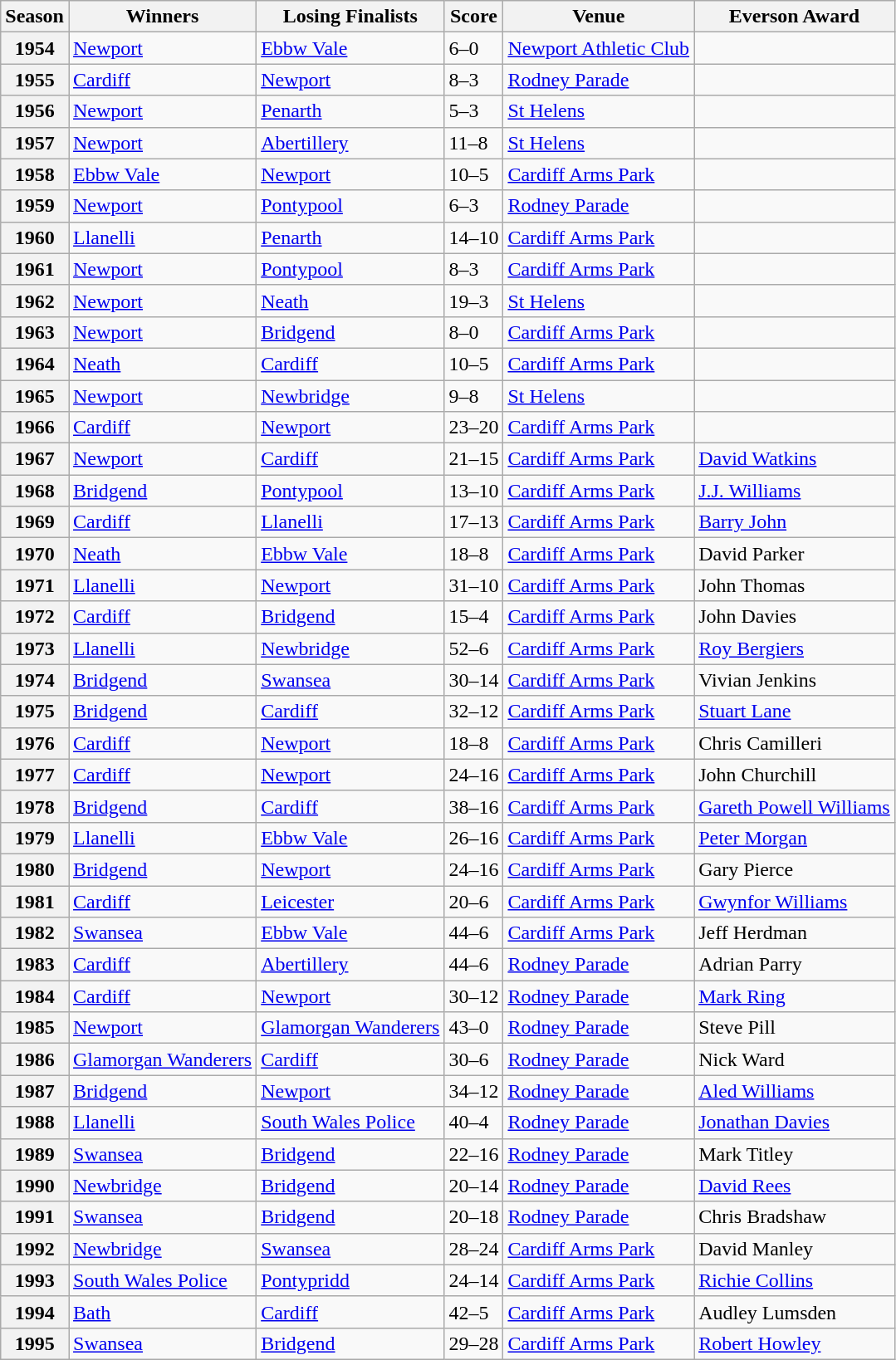<table class="wikitable sortable">
<tr>
<th>Season</th>
<th>Winners</th>
<th>Losing Finalists</th>
<th>Score</th>
<th>Venue</th>
<th>Everson Award</th>
</tr>
<tr>
<th>1954</th>
<td><a href='#'>Newport</a></td>
<td><a href='#'>Ebbw Vale</a></td>
<td>6–0</td>
<td><a href='#'>Newport Athletic Club</a></td>
<td></td>
</tr>
<tr>
<th>1955</th>
<td><a href='#'>Cardiff</a></td>
<td><a href='#'>Newport</a></td>
<td>8–3</td>
<td><a href='#'>Rodney Parade</a></td>
<td></td>
</tr>
<tr>
<th>1956</th>
<td><a href='#'>Newport</a></td>
<td><a href='#'>Penarth</a></td>
<td>5–3</td>
<td><a href='#'>St Helens</a></td>
<td></td>
</tr>
<tr>
<th>1957</th>
<td><a href='#'>Newport</a></td>
<td><a href='#'>Abertillery</a></td>
<td>11–8</td>
<td><a href='#'>St Helens</a></td>
<td></td>
</tr>
<tr>
<th>1958</th>
<td><a href='#'>Ebbw Vale</a></td>
<td><a href='#'>Newport</a></td>
<td>10–5</td>
<td><a href='#'>Cardiff Arms Park</a></td>
<td></td>
</tr>
<tr>
<th>1959</th>
<td><a href='#'>Newport</a></td>
<td><a href='#'>Pontypool</a></td>
<td>6–3</td>
<td><a href='#'>Rodney Parade</a></td>
<td></td>
</tr>
<tr>
<th>1960</th>
<td><a href='#'>Llanelli</a></td>
<td><a href='#'>Penarth</a></td>
<td>14–10</td>
<td><a href='#'>Cardiff Arms Park</a></td>
<td></td>
</tr>
<tr>
<th>1961</th>
<td><a href='#'>Newport</a></td>
<td><a href='#'>Pontypool</a></td>
<td>8–3</td>
<td><a href='#'>Cardiff Arms Park</a></td>
<td></td>
</tr>
<tr>
<th>1962</th>
<td><a href='#'>Newport</a></td>
<td><a href='#'>Neath</a></td>
<td>19–3</td>
<td><a href='#'>St Helens</a></td>
<td></td>
</tr>
<tr>
<th>1963</th>
<td><a href='#'>Newport</a></td>
<td><a href='#'>Bridgend</a></td>
<td>8–0</td>
<td><a href='#'>Cardiff Arms Park</a></td>
<td></td>
</tr>
<tr>
<th>1964</th>
<td><a href='#'>Neath</a></td>
<td><a href='#'>Cardiff</a></td>
<td>10–5</td>
<td><a href='#'>Cardiff Arms Park</a></td>
<td></td>
</tr>
<tr>
<th>1965</th>
<td><a href='#'>Newport</a></td>
<td><a href='#'>Newbridge</a></td>
<td>9–8</td>
<td><a href='#'>St Helens</a></td>
<td></td>
</tr>
<tr>
<th>1966</th>
<td><a href='#'>Cardiff</a></td>
<td><a href='#'>Newport</a></td>
<td>23–20</td>
<td><a href='#'>Cardiff Arms Park</a></td>
<td></td>
</tr>
<tr>
<th>1967</th>
<td><a href='#'>Newport</a></td>
<td><a href='#'>Cardiff</a></td>
<td>21–15</td>
<td><a href='#'>Cardiff Arms Park</a></td>
<td><a href='#'>David Watkins</a></td>
</tr>
<tr>
<th>1968</th>
<td><a href='#'>Bridgend</a></td>
<td><a href='#'>Pontypool</a></td>
<td>13–10</td>
<td><a href='#'>Cardiff Arms Park</a></td>
<td><a href='#'>J.J. Williams</a></td>
</tr>
<tr>
<th>1969</th>
<td><a href='#'>Cardiff</a></td>
<td><a href='#'>Llanelli</a></td>
<td>17–13</td>
<td><a href='#'>Cardiff Arms Park</a></td>
<td><a href='#'>Barry John</a></td>
</tr>
<tr>
<th>1970</th>
<td><a href='#'>Neath</a></td>
<td><a href='#'>Ebbw Vale</a></td>
<td>18–8</td>
<td><a href='#'>Cardiff Arms Park</a></td>
<td>David Parker</td>
</tr>
<tr>
<th>1971</th>
<td><a href='#'>Llanelli</a></td>
<td><a href='#'>Newport</a></td>
<td>31–10</td>
<td><a href='#'>Cardiff Arms Park</a></td>
<td>John Thomas</td>
</tr>
<tr>
<th>1972</th>
<td><a href='#'>Cardiff</a></td>
<td><a href='#'>Bridgend</a></td>
<td>15–4</td>
<td><a href='#'>Cardiff Arms Park</a></td>
<td>John Davies</td>
</tr>
<tr>
<th>1973</th>
<td><a href='#'>Llanelli</a></td>
<td><a href='#'>Newbridge</a></td>
<td>52–6</td>
<td><a href='#'>Cardiff Arms Park</a></td>
<td><a href='#'>Roy Bergiers</a></td>
</tr>
<tr>
<th>1974</th>
<td><a href='#'>Bridgend</a></td>
<td><a href='#'>Swansea</a></td>
<td>30–14</td>
<td><a href='#'>Cardiff Arms Park</a></td>
<td>Vivian Jenkins</td>
</tr>
<tr>
<th>1975</th>
<td><a href='#'>Bridgend</a></td>
<td><a href='#'>Cardiff</a></td>
<td>32–12</td>
<td><a href='#'>Cardiff Arms Park</a></td>
<td><a href='#'>Stuart Lane</a></td>
</tr>
<tr>
<th>1976</th>
<td><a href='#'>Cardiff</a></td>
<td><a href='#'>Newport</a></td>
<td>18–8</td>
<td><a href='#'>Cardiff Arms Park</a></td>
<td>Chris Camilleri</td>
</tr>
<tr>
<th>1977</th>
<td><a href='#'>Cardiff</a></td>
<td><a href='#'>Newport</a></td>
<td>24–16</td>
<td><a href='#'>Cardiff Arms Park</a></td>
<td>John Churchill</td>
</tr>
<tr>
<th>1978</th>
<td><a href='#'>Bridgend</a></td>
<td><a href='#'>Cardiff</a></td>
<td>38–16</td>
<td><a href='#'>Cardiff Arms Park</a></td>
<td><a href='#'>Gareth Powell Williams</a></td>
</tr>
<tr>
<th>1979</th>
<td><a href='#'>Llanelli</a></td>
<td><a href='#'>Ebbw Vale</a></td>
<td>26–16</td>
<td><a href='#'>Cardiff Arms Park</a></td>
<td><a href='#'>Peter Morgan</a></td>
</tr>
<tr>
<th>1980</th>
<td><a href='#'>Bridgend</a></td>
<td><a href='#'>Newport</a></td>
<td>24–16</td>
<td><a href='#'>Cardiff Arms Park</a></td>
<td>Gary Pierce</td>
</tr>
<tr>
<th>1981</th>
<td><a href='#'>Cardiff</a></td>
<td><a href='#'>Leicester</a></td>
<td>20–6</td>
<td><a href='#'>Cardiff Arms Park</a></td>
<td><a href='#'>Gwynfor Williams</a></td>
</tr>
<tr>
<th>1982</th>
<td><a href='#'>Swansea</a></td>
<td><a href='#'>Ebbw Vale</a></td>
<td>44–6</td>
<td><a href='#'>Cardiff Arms Park</a></td>
<td>Jeff Herdman</td>
</tr>
<tr>
<th>1983</th>
<td><a href='#'>Cardiff</a></td>
<td><a href='#'>Abertillery</a></td>
<td>44–6</td>
<td><a href='#'>Rodney Parade</a></td>
<td>Adrian Parry</td>
</tr>
<tr>
<th>1984</th>
<td><a href='#'>Cardiff</a></td>
<td><a href='#'>Newport</a></td>
<td>30–12</td>
<td><a href='#'>Rodney Parade</a></td>
<td><a href='#'>Mark Ring</a></td>
</tr>
<tr>
<th>1985</th>
<td><a href='#'>Newport</a></td>
<td><a href='#'>Glamorgan Wanderers</a></td>
<td>43–0</td>
<td><a href='#'>Rodney Parade</a></td>
<td>Steve Pill</td>
</tr>
<tr>
<th>1986</th>
<td><a href='#'>Glamorgan Wanderers</a></td>
<td><a href='#'>Cardiff</a></td>
<td>30–6</td>
<td><a href='#'>Rodney Parade</a></td>
<td>Nick Ward</td>
</tr>
<tr>
<th>1987</th>
<td><a href='#'>Bridgend</a></td>
<td><a href='#'>Newport</a></td>
<td>34–12</td>
<td><a href='#'>Rodney Parade</a></td>
<td><a href='#'>Aled Williams</a></td>
</tr>
<tr>
<th>1988</th>
<td><a href='#'>Llanelli</a></td>
<td><a href='#'>South Wales Police</a></td>
<td>40–4</td>
<td><a href='#'>Rodney Parade</a></td>
<td><a href='#'>Jonathan Davies</a></td>
</tr>
<tr>
<th>1989</th>
<td><a href='#'>Swansea</a></td>
<td><a href='#'>Bridgend</a></td>
<td>22–16</td>
<td><a href='#'>Rodney Parade</a></td>
<td>Mark Titley</td>
</tr>
<tr>
<th>1990</th>
<td><a href='#'>Newbridge</a></td>
<td><a href='#'>Bridgend</a></td>
<td>20–14</td>
<td><a href='#'>Rodney Parade</a></td>
<td><a href='#'>David Rees</a></td>
</tr>
<tr>
<th>1991</th>
<td><a href='#'>Swansea</a></td>
<td><a href='#'>Bridgend</a></td>
<td>20–18</td>
<td><a href='#'>Rodney Parade</a></td>
<td>Chris Bradshaw</td>
</tr>
<tr>
<th>1992</th>
<td><a href='#'>Newbridge</a></td>
<td><a href='#'>Swansea</a></td>
<td>28–24</td>
<td><a href='#'>Cardiff Arms Park</a></td>
<td>David Manley</td>
</tr>
<tr>
<th>1993</th>
<td><a href='#'>South Wales Police</a></td>
<td><a href='#'>Pontypridd</a></td>
<td>24–14</td>
<td><a href='#'>Cardiff Arms Park</a></td>
<td><a href='#'>Richie Collins</a></td>
</tr>
<tr>
<th>1994</th>
<td><a href='#'>Bath</a></td>
<td><a href='#'>Cardiff</a></td>
<td>42–5</td>
<td><a href='#'>Cardiff Arms Park</a></td>
<td>Audley Lumsden</td>
</tr>
<tr>
<th>1995</th>
<td><a href='#'>Swansea</a></td>
<td><a href='#'>Bridgend</a></td>
<td>29–28</td>
<td><a href='#'>Cardiff Arms Park</a></td>
<td><a href='#'>Robert Howley</a></td>
</tr>
</table>
